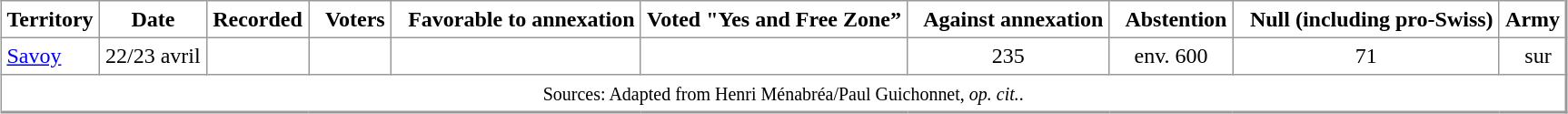<table align="center" rules="all" cellspacing="0" cellpadding="4" style="border: 1px solid #999; border-right: 2px solid #999; border-bottom:2px solid #999">
<tr>
<th>Territory</th>
<th>Date</th>
<th>Recorded</th>
<th>  Voters</th>
<th>  Favorable to annexation</th>
<th>Voted "Yes and Free Zone”</th>
<th>  Against annexation</th>
<th>  Abstention</th>
<th>  Null (including pro-Swiss)</th>
<th>Army</th>
</tr>
<tr>
<td><a href='#'>Savoy</a></td>
<td>22/23 avril</td>
<td align="center"></td>
<td align="center"></td>
<td align="center"></td>
<td align="center"></td>
<td align="center">235</td>
<td align="center">env. 600</td>
<td align="center">71</td>
<td align="center">   sur<br></td>
</tr>
<tr>
<td colspan="10" align="center"><small> Sources: Adapted from Henri Ménabréa/Paul Guichonnet, <em>op. cit.</em>.</small></td>
</tr>
</table>
